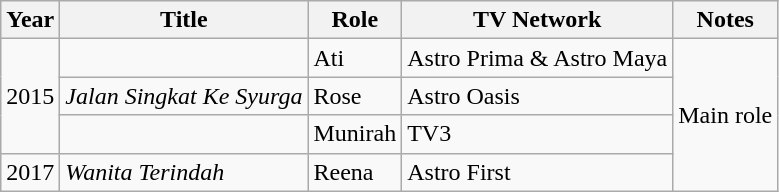<table class="wikitable">
<tr>
<th>Year</th>
<th>Title</th>
<th>Role</th>
<th>TV Network</th>
<th>Notes</th>
</tr>
<tr>
<td rowspan=3>2015</td>
<td></td>
<td>Ati</td>
<td>Astro Prima & Astro Maya</td>
<td rowspan="4">Main role</td>
</tr>
<tr>
<td><em>Jalan Singkat Ke Syurga</em></td>
<td>Rose</td>
<td>Astro Oasis</td>
</tr>
<tr>
<td></td>
<td>Munirah</td>
<td>TV3</td>
</tr>
<tr>
<td>2017</td>
<td><em>Wanita Terindah</em></td>
<td>Reena</td>
<td>Astro First</td>
</tr>
</table>
